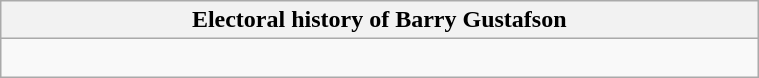<table class="wikitable" style="width:40%;" cellpadding="5">
<tr>
<th style="width=25%">Electoral history of Barry Gustafson</th>
</tr>
<tr>
<td valign="top"><br></td>
</tr>
</table>
